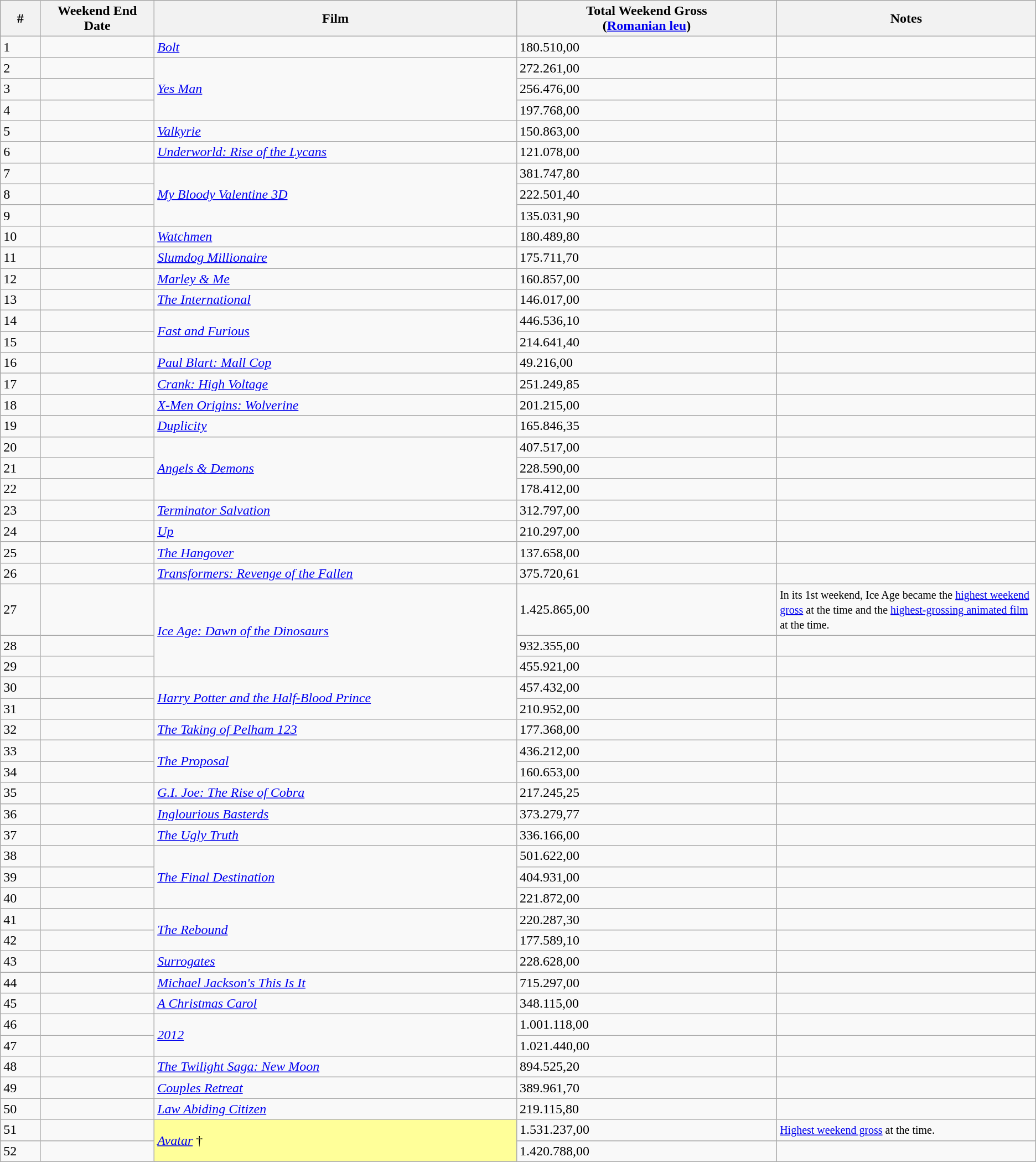<table class="wikitable sortable">
<tr>
<th abbr="Week">#</th>
<th abbr="Date" style="width:130px">Weekend End Date</th>
<th width="35%">Film</th>
<th abbr="Gross">Total Weekend Gross<br>(<a href='#'>Romanian leu</a>)</th>
<th width="25%">Notes</th>
</tr>
<tr>
<td>1</td>
<td></td>
<td><em><a href='#'>Bolt</a></em></td>
<td> 180.510,00</td>
<td></td>
</tr>
<tr>
<td>2</td>
<td></td>
<td rowspan="3"><em><a href='#'>Yes Man</a></em></td>
<td> 272.261,00</td>
<td></td>
</tr>
<tr>
<td>3</td>
<td></td>
<td> 256.476,00</td>
<td></td>
</tr>
<tr>
<td>4</td>
<td></td>
<td> 197.768,00</td>
<td></td>
</tr>
<tr>
<td>5</td>
<td></td>
<td><em><a href='#'>Valkyrie</a></em></td>
<td> 150.863,00</td>
<td></td>
</tr>
<tr>
<td>6</td>
<td></td>
<td><em><a href='#'>Underworld: Rise of the Lycans</a></em></td>
<td> 121.078,00</td>
<td></td>
</tr>
<tr>
<td>7</td>
<td></td>
<td rowspan="3"><em><a href='#'>My Bloody Valentine 3D</a></em></td>
<td> 381.747,80</td>
<td></td>
</tr>
<tr>
<td>8</td>
<td></td>
<td> 222.501,40</td>
<td></td>
</tr>
<tr>
<td>9</td>
<td></td>
<td> 135.031,90</td>
<td></td>
</tr>
<tr>
<td>10</td>
<td></td>
<td><em><a href='#'>Watchmen</a></em></td>
<td> 180.489,80</td>
<td></td>
</tr>
<tr>
<td>11</td>
<td></td>
<td><em><a href='#'>Slumdog Millionaire</a></em></td>
<td> 175.711,70</td>
<td></td>
</tr>
<tr>
<td>12</td>
<td></td>
<td><em><a href='#'>Marley & Me</a></em></td>
<td> 160.857,00</td>
<td></td>
</tr>
<tr>
<td>13</td>
<td></td>
<td><em><a href='#'>The International</a></em></td>
<td> 146.017,00</td>
<td></td>
</tr>
<tr>
<td>14</td>
<td></td>
<td rowspan="2"><em><a href='#'>Fast and Furious</a></em></td>
<td> 446.536,10</td>
<td></td>
</tr>
<tr>
<td>15</td>
<td></td>
<td> 214.641,40</td>
<td></td>
</tr>
<tr>
<td>16</td>
<td></td>
<td><em><a href='#'>Paul Blart: Mall Cop</a></em></td>
<td> 49.216,00</td>
<td></td>
</tr>
<tr>
<td>17</td>
<td></td>
<td><em><a href='#'>Crank: High Voltage</a></em></td>
<td> 251.249,85</td>
<td></td>
</tr>
<tr>
<td>18</td>
<td></td>
<td><em><a href='#'>X-Men Origins: Wolverine</a></em></td>
<td> 201.215,00</td>
<td></td>
</tr>
<tr>
<td>19</td>
<td></td>
<td><em><a href='#'>Duplicity</a></em></td>
<td> 165.846,35</td>
<td></td>
</tr>
<tr>
<td>20</td>
<td></td>
<td rowspan="3"><em><a href='#'>Angels & Demons</a></em></td>
<td> 407.517,00</td>
<td></td>
</tr>
<tr>
<td>21</td>
<td></td>
<td> 228.590,00</td>
<td></td>
</tr>
<tr>
<td>22</td>
<td></td>
<td> 178.412,00</td>
<td></td>
</tr>
<tr>
<td>23</td>
<td></td>
<td><em><a href='#'>Terminator Salvation</a></em></td>
<td> 312.797,00</td>
<td></td>
</tr>
<tr>
<td>24</td>
<td></td>
<td><em><a href='#'>Up</a></em></td>
<td> 210.297,00</td>
<td></td>
</tr>
<tr>
<td>25</td>
<td></td>
<td><em><a href='#'>The Hangover</a></em></td>
<td> 137.658,00</td>
<td></td>
</tr>
<tr>
<td>26</td>
<td></td>
<td><em><a href='#'>Transformers: Revenge of the Fallen</a></em></td>
<td> 375.720,61</td>
<td></td>
</tr>
<tr>
<td>27</td>
<td></td>
<td rowspan="3"><em><a href='#'>Ice Age: Dawn of the Dinosaurs</a></em></td>
<td>1.425.865,00</td>
<td><small>In its 1st weekend, Ice Age became the <a href='#'>highest weekend gross</a> at the time and the <a href='#'>highest-grossing animated film</a> at the time.</small></td>
</tr>
<tr>
<td>28</td>
<td></td>
<td> 932.355,00</td>
<td></td>
</tr>
<tr>
<td>29</td>
<td></td>
<td> 455.921,00</td>
<td></td>
</tr>
<tr>
<td>30</td>
<td></td>
<td rowspan="2"><em><a href='#'>Harry Potter and the Half-Blood Prince</a></em></td>
<td> 457.432,00</td>
<td></td>
</tr>
<tr>
<td>31</td>
<td></td>
<td> 210.952,00</td>
<td></td>
</tr>
<tr>
<td>32</td>
<td></td>
<td><em><a href='#'>The Taking of Pelham 123</a></em></td>
<td> 177.368,00</td>
<td></td>
</tr>
<tr>
<td>33</td>
<td></td>
<td rowspan="2"><em><a href='#'>The Proposal</a></em></td>
<td> 436.212,00</td>
<td></td>
</tr>
<tr>
<td>34</td>
<td></td>
<td> 160.653,00</td>
<td></td>
</tr>
<tr>
<td>35</td>
<td></td>
<td><em><a href='#'>G.I. Joe: The Rise of Cobra</a></em></td>
<td> 217.245,25</td>
<td></td>
</tr>
<tr>
<td>36</td>
<td></td>
<td><em><a href='#'>Inglourious Basterds</a></em></td>
<td> 373.279,77</td>
<td></td>
</tr>
<tr>
<td>37</td>
<td></td>
<td><em><a href='#'>The Ugly Truth</a></em></td>
<td> 336.166,00</td>
<td></td>
</tr>
<tr>
<td>38</td>
<td></td>
<td rowspan="3"><em><a href='#'>The Final Destination</a></em></td>
<td> 501.622,00</td>
<td></td>
</tr>
<tr>
<td>39</td>
<td></td>
<td> 404.931,00</td>
<td></td>
</tr>
<tr>
<td>40</td>
<td></td>
<td> 221.872,00</td>
<td></td>
</tr>
<tr>
<td>41</td>
<td></td>
<td rowspan="2"><em><a href='#'>The Rebound</a></em></td>
<td> 220.287,30</td>
<td></td>
</tr>
<tr>
<td>42</td>
<td></td>
<td> 177.589,10</td>
<td></td>
</tr>
<tr>
<td>43</td>
<td></td>
<td><em><a href='#'>Surrogates</a></em></td>
<td> 228.628,00</td>
<td></td>
</tr>
<tr>
<td>44</td>
<td></td>
<td><em><a href='#'>Michael Jackson's This Is It</a></em></td>
<td> 715.297,00</td>
<td></td>
</tr>
<tr>
<td>45</td>
<td></td>
<td><em><a href='#'>A Christmas Carol</a></em></td>
<td> 348.115,00</td>
<td></td>
</tr>
<tr>
<td>46</td>
<td></td>
<td rowspan="2"><em><a href='#'>2012</a></em></td>
<td>1.001.118,00</td>
<td></td>
</tr>
<tr>
<td>47</td>
<td></td>
<td>1.021.440,00</td>
<td></td>
</tr>
<tr>
<td>48</td>
<td></td>
<td><em><a href='#'>The Twilight Saga: New Moon</a></em></td>
<td> 894.525,20</td>
<td></td>
</tr>
<tr>
<td>49</td>
<td></td>
<td><em><a href='#'>Couples Retreat</a></em></td>
<td> 389.961,70</td>
<td></td>
</tr>
<tr>
<td>50</td>
<td></td>
<td><em><a href='#'>Law Abiding Citizen</a></em></td>
<td> 219.115,80</td>
<td></td>
</tr>
<tr>
<td>51</td>
<td></td>
<td rowspan="2" style="background-color:#FFFF99"><em><a href='#'>Avatar</a></em> †</td>
<td>1.531.237,00</td>
<td><small><a href='#'>Highest weekend gross</a> at the time.</small></td>
</tr>
<tr>
<td>52</td>
<td></td>
<td>1.420.788,00</td>
<td></td>
</tr>
</table>
